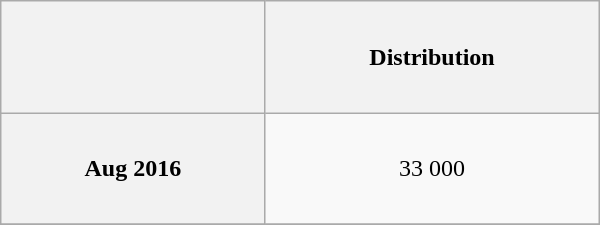<table class="wikitable sortable" style="text-align:center; width:400px; height:150px;">
<tr>
<th></th>
<th>Distribution</th>
</tr>
<tr>
<th scope="row">Aug 2016</th>
<td>33 000</td>
</tr>
<tr>
</tr>
</table>
